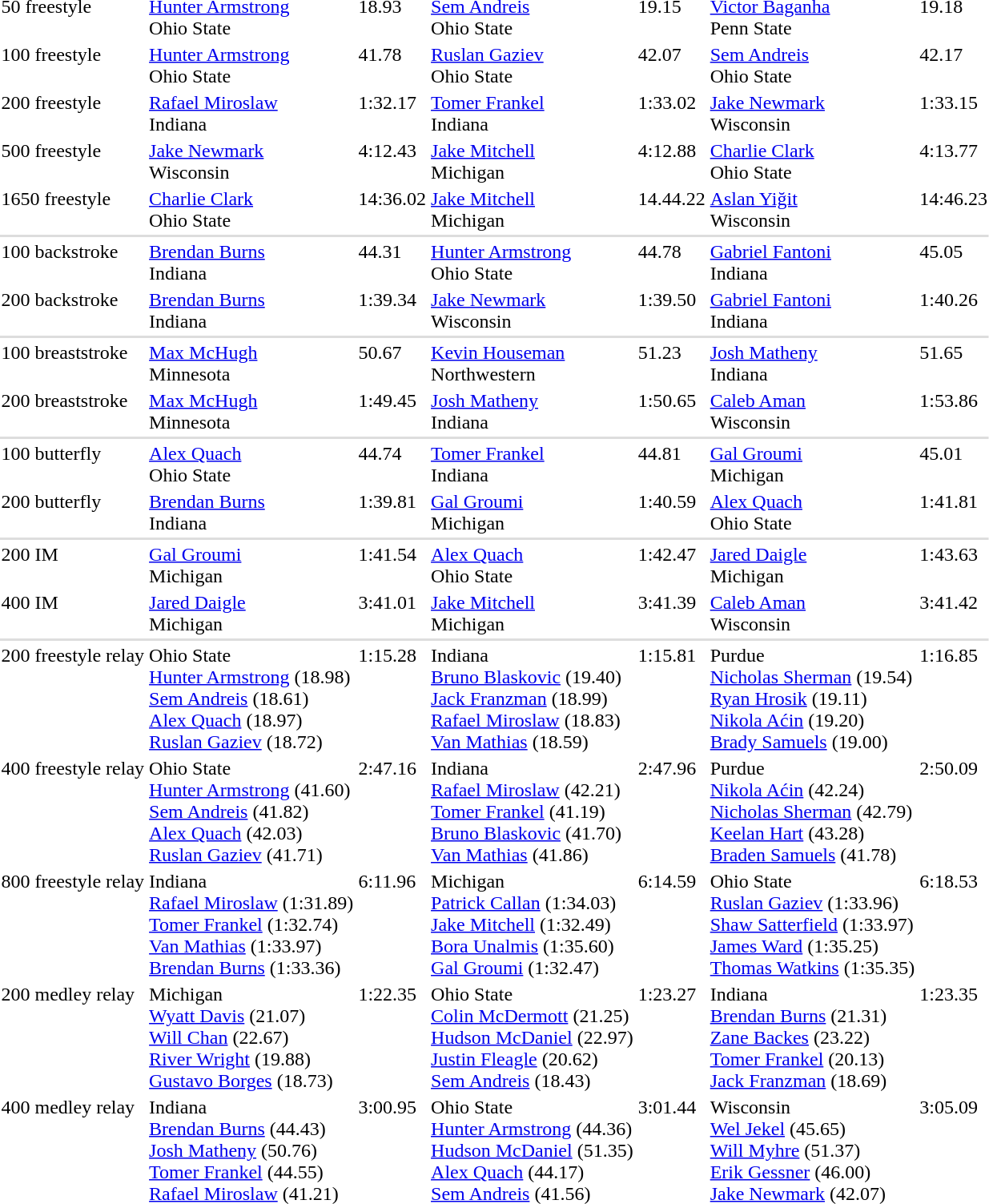<table>
<tr valign="top">
<td>50 freestyle</td>
<td><a href='#'>Hunter Armstrong</a><br>Ohio State</td>
<td>18.93</td>
<td><a href='#'>Sem Andreis</a><br>Ohio State</td>
<td>19.15</td>
<td><a href='#'>Victor Baganha</a><br>Penn State</td>
<td>19.18</td>
</tr>
<tr valign="top">
<td>100 freestyle</td>
<td><a href='#'>Hunter Armstrong</a><br>Ohio State</td>
<td>41.78</td>
<td><a href='#'>Ruslan Gaziev</a><br>Ohio State</td>
<td>42.07</td>
<td><a href='#'>Sem Andreis</a><br>Ohio State</td>
<td>42.17</td>
</tr>
<tr valign="top">
<td>200 freestyle</td>
<td><a href='#'>Rafael Miroslaw</a><br>Indiana</td>
<td>1:32.17</td>
<td><a href='#'>Tomer Frankel</a><br>Indiana</td>
<td>1:33.02</td>
<td><a href='#'>Jake Newmark</a><br>Wisconsin</td>
<td>1:33.15</td>
</tr>
<tr valign="top">
<td>500 freestyle</td>
<td><a href='#'>Jake Newmark</a><br>Wisconsin</td>
<td>4:12.43</td>
<td><a href='#'>Jake Mitchell</a><br>Michigan</td>
<td>4:12.88</td>
<td><a href='#'> Charlie Clark</a><br>Ohio State</td>
<td>4:13.77</td>
</tr>
<tr valign="top">
<td>1650 freestyle</td>
<td><a href='#'>Charlie Clark</a><br>Ohio State</td>
<td>14:36.02</td>
<td><a href='#'>Jake Mitchell</a><br>Michigan</td>
<td>14.44.22</td>
<td><a href='#'>Aslan Yiğit</a><br>Wisconsin</td>
<td>14:46.23</td>
</tr>
<tr style="background:#ddd;">
<td colspan=10></td>
</tr>
<tr valign="top">
<td>100 backstroke</td>
<td><a href='#'> Brendan Burns</a><br>Indiana</td>
<td>44.31</td>
<td><a href='#'>Hunter Armstrong</a><br>Ohio State</td>
<td>44.78</td>
<td><a href='#'>Gabriel Fantoni</a><br>Indiana</td>
<td>45.05</td>
</tr>
<tr valign="top">
<td>200 backstroke</td>
<td><a href='#'> Brendan Burns</a><br>Indiana</td>
<td>1:39.34</td>
<td><a href='#'>Jake Newmark</a><br>Wisconsin</td>
<td>1:39.50</td>
<td><a href='#'>Gabriel Fantoni</a><br>Indiana</td>
<td>1:40.26</td>
</tr>
<tr style="background:#ddd;">
<td colspan=10></td>
</tr>
<tr valign="top">
<td>100 breaststroke</td>
<td><a href='#'>Max McHugh</a><br>Minnesota</td>
<td>50.67</td>
<td><a href='#'>Kevin Houseman</a><br>Northwestern</td>
<td>51.23</td>
<td><a href='#'>Josh Matheny</a><br>Indiana</td>
<td>51.65</td>
</tr>
<tr valign="top">
<td>200 breaststroke</td>
<td><a href='#'>Max McHugh</a><br>Minnesota</td>
<td>1:49.45</td>
<td><a href='#'>Josh Matheny</a><br>Indiana</td>
<td>1:50.65</td>
<td><a href='#'>Caleb Aman</a><br>Wisconsin</td>
<td>1:53.86</td>
</tr>
<tr style="background:#ddd;">
<td colspan=10></td>
</tr>
<tr valign="top">
<td>100 butterfly</td>
<td><a href='#'>Alex Quach</a><br>Ohio State</td>
<td>44.74</td>
<td><a href='#'>Tomer Frankel</a><br>Indiana</td>
<td>44.81</td>
<td><a href='#'>Gal Groumi</a><br>Michigan</td>
<td>45.01</td>
</tr>
<tr valign="top">
<td>200 butterfly</td>
<td><a href='#'> Brendan Burns</a><br>Indiana</td>
<td>1:39.81</td>
<td><a href='#'>Gal Groumi</a><br>Michigan</td>
<td>1:40.59</td>
<td><a href='#'>Alex Quach</a><br>Ohio State</td>
<td>1:41.81</td>
</tr>
<tr style="background:#ddd;">
<td colspan=10></td>
</tr>
<tr valign="top">
<td>200 IM</td>
<td><a href='#'>Gal Groumi</a><br>Michigan</td>
<td>1:41.54</td>
<td><a href='#'>Alex Quach</a><br>Ohio State</td>
<td>1:42.47</td>
<td><a href='#'>Jared Daigle</a><br>Michigan</td>
<td>1:43.63</td>
</tr>
<tr valign="top">
<td>400 IM</td>
<td><a href='#'>Jared Daigle</a><br>Michigan</td>
<td>3:41.01</td>
<td><a href='#'>Jake Mitchell</a><br>Michigan</td>
<td>3:41.39</td>
<td><a href='#'>Caleb Aman</a><br>Wisconsin</td>
<td>3:41.42</td>
</tr>
<tr style="background:#ddd;">
<td colspan=10></td>
</tr>
<tr valign="top">
<td>200 freestyle relay</td>
<td>Ohio State<br><a href='#'>Hunter Armstrong</a> (18.98)<br><a href='#'>Sem Andreis</a> (18.61) <br><a href='#'>Alex Quach</a> (18.97) <br> <a href='#'>Ruslan Gaziev</a> (18.72)</td>
<td>1:15.28</td>
<td>Indiana<br><a href='#'>Bruno Blaskovic</a> (19.40)<br><a href='#'>Jack Franzman</a> (18.99)<br><a href='#'>Rafael Miroslaw</a> (18.83)<br><a href='#'>Van Mathias</a> (18.59)</td>
<td>1:15.81</td>
<td>Purdue<br><a href='#'>Nicholas Sherman</a> (19.54)<br><a href='#'>Ryan Hrosik</a> (19.11)<br><a href='#'>Nikola Aćin</a> (19.20) <br><a href='#'>Brady Samuels</a> (19.00)</td>
<td>1:16.85</td>
</tr>
<tr valign="top">
<td>400 freestyle relay</td>
<td>Ohio State<br><a href='#'>Hunter Armstrong</a> (41.60)<br><a href='#'>Sem Andreis</a> (41.82)<br><a href='#'>Alex Quach</a> (42.03) <br><a href='#'>Ruslan Gaziev</a> (41.71)</td>
<td>2:47.16</td>
<td>Indiana<br><a href='#'>Rafael Miroslaw</a> (42.21)<br><a href='#'>Tomer Frankel</a> (41.19)<br><a href='#'>Bruno Blaskovic</a> (41.70)<br><a href='#'>Van Mathias</a> (41.86)</td>
<td>2:47.96</td>
<td>Purdue<br><a href='#'>Nikola Aćin</a> (42.24) <br> <a href='#'>Nicholas Sherman</a> (42.79) <br> <a href='#'>Keelan Hart</a> (43.28) <br> <a href='#'>Braden Samuels</a> (41.78)</td>
<td>2:50.09</td>
</tr>
<tr valign="top">
<td>800 freestyle relay</td>
<td>Indiana<br><a href='#'>Rafael Miroslaw</a> (1:31.89)<br><a href='#'>Tomer Frankel</a> (1:32.74)<br><a href='#'>Van Mathias</a> (1:33.97)<br><a href='#'> Brendan Burns</a> (1:33.36)</td>
<td>6:11.96</td>
<td>Michigan<br><a href='#'>Patrick Callan</a> (1:34.03)<br><a href='#'>Jake Mitchell</a> (1:32.49)<br><a href='#'>Bora Unalmis</a> (1:35.60)<br><a href='#'>Gal Groumi</a> (1:32.47)</td>
<td>6:14.59</td>
<td>Ohio State<br><a href='#'>Ruslan Gaziev</a> (1:33.96)<br><a href='#'>Shaw Satterfield</a> (1:33.97)<br><a href='#'>James Ward</a> (1:35.25)<br><a href='#'>Thomas Watkins</a> (1:35.35)</td>
<td>6:18.53</td>
</tr>
<tr valign="top">
<td>200 medley relay</td>
<td>Michigan<br><a href='#'> Wyatt Davis</a> (21.07)<br><a href='#'>Will Chan</a> (22.67) <br> <a href='#'>River Wright</a> (19.88) <br> <a href='#'> Gustavo Borges</a> (18.73)</td>
<td>1:22.35</td>
<td>Ohio State<br><a href='#'>Colin McDermott</a> (21.25)<br><a href='#'>Hudson McDaniel</a> (22.97) <br> <a href='#'>Justin Fleagle</a> (20.62)<br> <a href='#'>Sem Andreis</a> (18.43)</td>
<td>1:23.27</td>
<td>Indiana<br><a href='#'> Brendan Burns</a> (21.31)<br> <a href='#'>Zane Backes</a> (23.22) <br> <a href='#'>Tomer Frankel</a> (20.13) <br><a href='#'>Jack Franzman</a> (18.69)</td>
<td>1:23.35</td>
</tr>
<tr valign="top">
<td>400 medley relay</td>
<td>Indiana<br><a href='#'> Brendan Burns</a> (44.43)<br><a href='#'>Josh Matheny</a> (50.76)<br><a href='#'>Tomer Frankel</a> (44.55)<br><a href='#'>Rafael Miroslaw</a> (41.21)</td>
<td>3:00.95</td>
<td>Ohio State<br><a href='#'>Hunter Armstrong</a> (44.36)<br><a href='#'>Hudson McDaniel</a> (51.35) <br> <a href='#'>Alex Quach</a> (44.17)<br> <a href='#'>Sem Andreis</a> (41.56)</td>
<td>3:01.44</td>
<td>Wisconsin<br><a href='#'>Wel Jekel</a> (45.65)<br><a href='#'>Will Myhre</a> (51.37) <br> <a href='#'>Erik Gessner</a> (46.00)<br> <a href='#'>Jake Newmark</a> (42.07)</td>
<td>3:05.09</td>
</tr>
</table>
